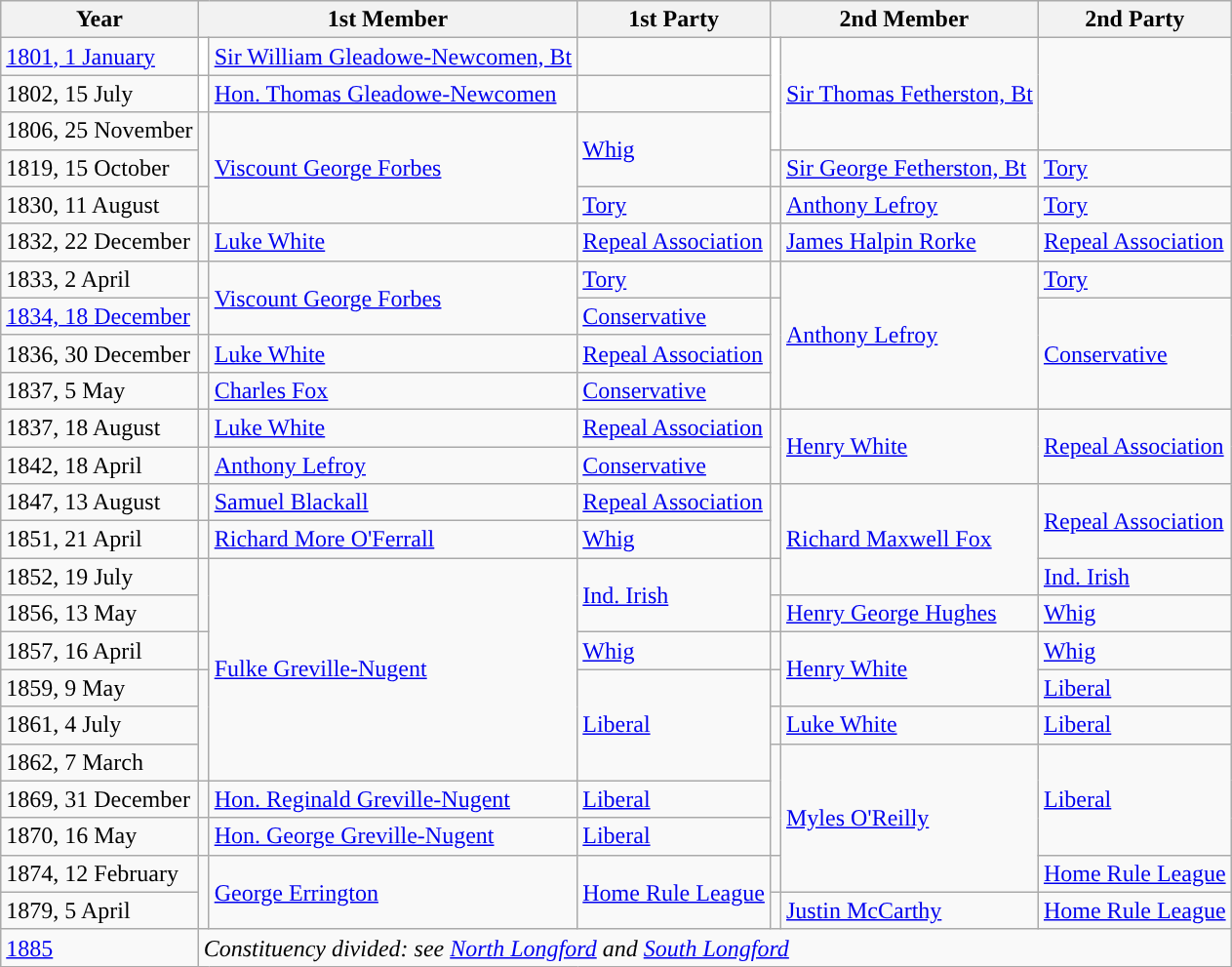<table class="wikitable">
<tr>
<th>Year</th>
<th colspan="2">1st Member</th>
<th>1st Party</th>
<th colspan="2">2nd Member</th>
<th>2nd Party</th>
</tr>
<tr>
<td><a href='#'>1801, 1 January</a></td>
<td style="color:inherit;background-color: white"></td>
<td><a href='#'>Sir William Gleadowe-Newcomen, Bt</a>   </td>
<td></td>
<td rowspan="3" style="color:inherit;background-color: white"></td>
<td rowspan="3"><a href='#'>Sir Thomas Fetherston, Bt</a>   </td>
<td rowspan="3"></td>
</tr>
<tr>
<td>1802, 15 July</td>
<td style="color:inherit;background-color: white"></td>
<td><a href='#'>Hon. Thomas Gleadowe-Newcomen</a>   </td>
<td></td>
</tr>
<tr>
<td>1806, 25 November</td>
<td rowspan="2" style="color:inherit;background-color: "></td>
<td rowspan="3"><a href='#'>Viscount George Forbes</a>     </td>
<td rowspan="2"><a href='#'>Whig</a></td>
</tr>
<tr>
<td>1819, 15 October</td>
<td style="color:inherit;background-color: "></td>
<td><a href='#'>Sir George Fetherston, Bt</a>   </td>
<td><a href='#'>Tory</a></td>
</tr>
<tr>
<td>1830, 11 August</td>
<td style="color:inherit;background-color: "></td>
<td><a href='#'>Tory</a></td>
<td style="color:inherit;background-color: "></td>
<td><a href='#'>Anthony Lefroy</a>   </td>
<td><a href='#'>Tory</a></td>
</tr>
<tr>
<td>1832, 22 December</td>
<td style="color:inherit;background-color: "></td>
<td><a href='#'>Luke White</a>   </td>
<td><a href='#'>Repeal Association</a></td>
<td style="color:inherit;background-color: "></td>
<td><a href='#'>James Halpin Rorke</a>   </td>
<td><a href='#'>Repeal Association</a></td>
</tr>
<tr>
<td>1833, 2 April</td>
<td style="color:inherit;background-color: "></td>
<td rowspan="2"><a href='#'>Viscount George Forbes</a>   </td>
<td><a href='#'>Tory</a></td>
<td style="color:inherit;background-color: "></td>
<td rowspan="4"><a href='#'>Anthony Lefroy</a>    </td>
<td><a href='#'>Tory</a></td>
</tr>
<tr>
<td><a href='#'>1834, 18 December</a></td>
<td style="color:inherit;background-color: "></td>
<td><a href='#'>Conservative</a></td>
<td rowspan="3" style="color:inherit;background-color: "></td>
<td rowspan="3"><a href='#'>Conservative</a></td>
</tr>
<tr>
<td>1836, 30 December</td>
<td style="color:inherit;background-color: "></td>
<td><a href='#'>Luke White</a>   </td>
<td><a href='#'>Repeal Association</a></td>
</tr>
<tr>
<td>1837, 5 May</td>
<td style="color:inherit;background-color: "></td>
<td><a href='#'>Charles Fox</a></td>
<td><a href='#'>Conservative</a></td>
</tr>
<tr>
<td>1837, 18 August</td>
<td style="color:inherit;background-color: "></td>
<td><a href='#'>Luke White</a>  </td>
<td><a href='#'>Repeal Association</a></td>
<td rowspan="2" style="color:inherit;background-color: "></td>
<td rowspan="2"><a href='#'>Henry White</a></td>
<td rowspan="2"><a href='#'>Repeal Association</a></td>
</tr>
<tr>
<td>1842, 18 April</td>
<td style="color:inherit;background-color: "></td>
<td><a href='#'>Anthony Lefroy</a>   </td>
<td><a href='#'>Conservative</a></td>
</tr>
<tr>
<td>1847, 13 August</td>
<td style="color:inherit;background-color: "></td>
<td><a href='#'>Samuel Blackall</a>   </td>
<td><a href='#'>Repeal Association</a></td>
<td rowspan="2" style="color:inherit;background-color: "></td>
<td rowspan="3"><a href='#'>Richard Maxwell Fox</a>    </td>
<td rowspan="2"><a href='#'>Repeal Association</a></td>
</tr>
<tr>
<td>1851, 21 April</td>
<td style="color:inherit;background-color: "></td>
<td><a href='#'>Richard More O'Ferrall</a>   </td>
<td><a href='#'>Whig</a></td>
</tr>
<tr>
<td>1852, 19 July</td>
<td rowspan="2" style="color:inherit;background-color: "></td>
<td rowspan="6"><a href='#'>Fulke Greville-Nugent</a> </td>
<td rowspan="2"><a href='#'>Ind. Irish</a></td>
<td style="color:inherit;background-color: "></td>
<td><a href='#'>Ind. Irish</a></td>
</tr>
<tr>
<td>1856, 13 May</td>
<td style="color:inherit;background-color: "></td>
<td><a href='#'>Henry George Hughes</a>   </td>
<td><a href='#'>Whig</a></td>
</tr>
<tr>
<td>1857, 16 April</td>
<td style="color:inherit;background-color: "></td>
<td><a href='#'>Whig</a></td>
<td style="color:inherit;background-color: "></td>
<td rowspan="2"><a href='#'>Henry White</a></td>
<td><a href='#'>Whig</a></td>
</tr>
<tr>
<td>1859, 9 May</td>
<td rowspan="3" style="color:inherit;background-color: "></td>
<td rowspan="3"><a href='#'>Liberal</a></td>
<td style="color:inherit;background-color: "></td>
<td><a href='#'>Liberal</a></td>
</tr>
<tr>
<td>1861, 4 July</td>
<td style="color:inherit;background-color: "></td>
<td><a href='#'>Luke White</a>   </td>
<td><a href='#'>Liberal</a></td>
</tr>
<tr>
<td>1862, 7 March</td>
<td rowspan="3" style="color:inherit;background-color: "></td>
<td rowspan="4"><a href='#'>Myles O'Reilly</a>      </td>
<td rowspan="3"><a href='#'>Liberal</a></td>
</tr>
<tr>
<td>1869, 31 December</td>
<td style="color:inherit;background-color: "></td>
<td><a href='#'>Hon. Reginald Greville-Nugent</a>   </td>
<td><a href='#'>Liberal</a></td>
</tr>
<tr>
<td>1870, 16 May</td>
<td style="color:inherit;background-color: "></td>
<td><a href='#'>Hon. George Greville-Nugent</a>   </td>
<td><a href='#'>Liberal</a></td>
</tr>
<tr>
<td>1874, 12 February</td>
<td rowspan="2" style="color:inherit;background-color: "></td>
<td rowspan="2"><a href='#'>George Errington</a>     </td>
<td rowspan="2"><a href='#'>Home Rule League</a></td>
<td style="color:inherit;background-color: "></td>
<td><a href='#'>Home Rule League</a></td>
</tr>
<tr>
<td>1879, 5 April</td>
<td style="color:inherit;background-color: "></td>
<td><a href='#'>Justin McCarthy</a>   </td>
<td><a href='#'>Home Rule League</a></td>
</tr>
<tr>
<td><a href='#'>1885</a></td>
<td colspan="6"><em>Constituency divided: see <a href='#'>North Longford</a> and <a href='#'>South Longford</a></em></td>
</tr>
</table>
